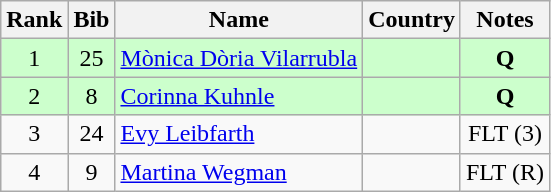<table class="wikitable" style="text-align:center;">
<tr>
<th>Rank</th>
<th>Bib</th>
<th>Name</th>
<th>Country</th>
<th>Notes</th>
</tr>
<tr bgcolor=ccffcc>
<td>1</td>
<td>25</td>
<td align=left><a href='#'>Mònica Dòria Vilarrubla</a></td>
<td align=left></td>
<td><strong>Q</strong></td>
</tr>
<tr bgcolor=ccffcc>
<td>2</td>
<td>8</td>
<td align=left><a href='#'>Corinna Kuhnle</a></td>
<td align=left></td>
<td><strong>Q</strong></td>
</tr>
<tr>
<td>3</td>
<td>24</td>
<td align=left><a href='#'>Evy Leibfarth</a></td>
<td align=left></td>
<td>FLT (3)</td>
</tr>
<tr>
<td>4</td>
<td>9</td>
<td align=left><a href='#'>Martina Wegman</a></td>
<td align=left></td>
<td>FLT (R)</td>
</tr>
</table>
